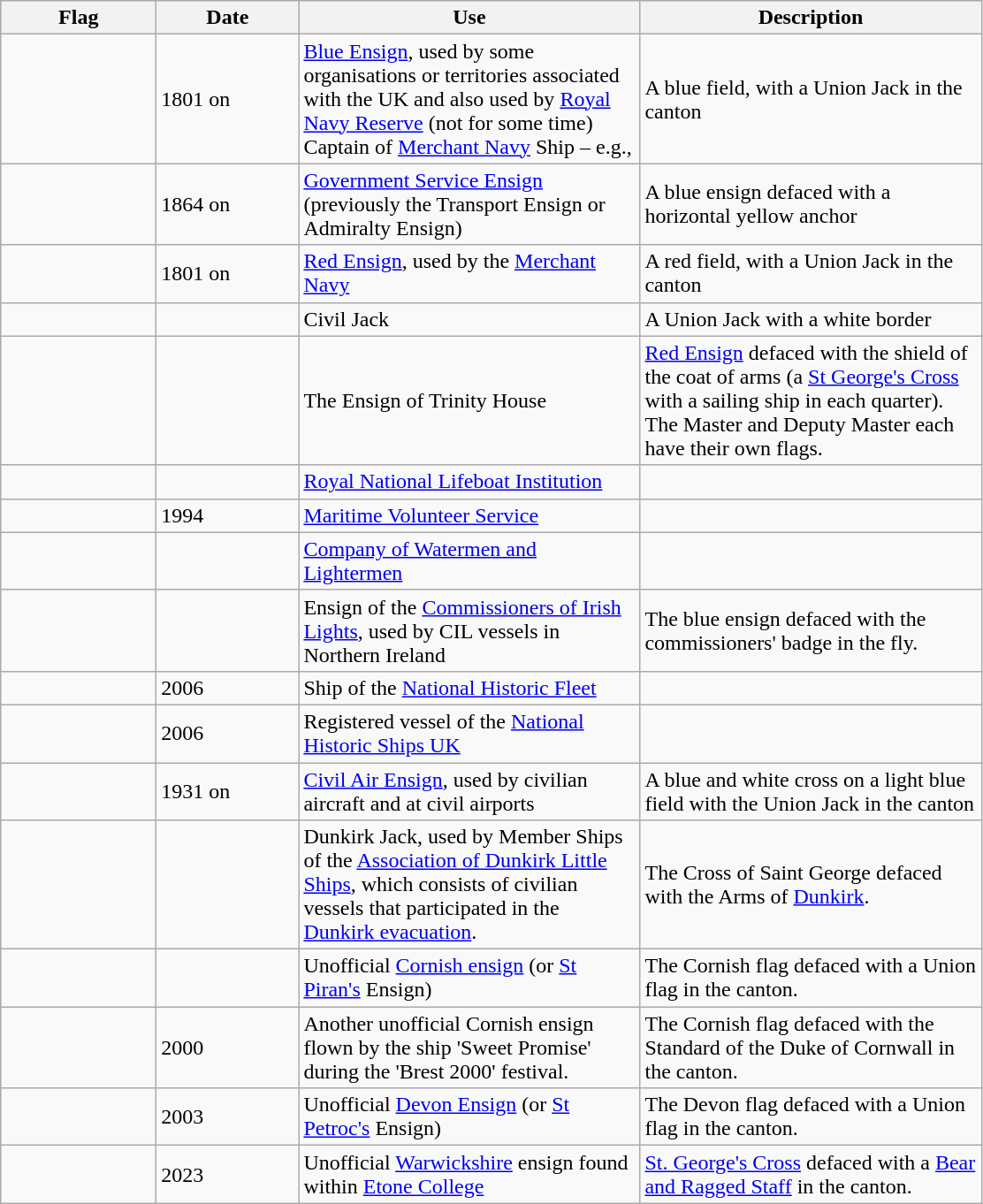<table class="wikitable">
<tr style="background:#efefef;">
<th style="width:110px;">Flag</th>
<th style="width:100px;">Date</th>
<th style="width:250px;">Use</th>
<th style="width:250px;">Description</th>
</tr>
<tr>
<td></td>
<td>1801 on</td>
<td><a href='#'>Blue Ensign</a>, used by some organisations or territories associated with the UK and also used by <a href='#'>Royal Navy Reserve</a> (not for some time) Captain of <a href='#'>Merchant Navy</a> Ship – e.g., </td>
<td>A blue field, with a Union Jack in the canton</td>
</tr>
<tr>
<td></td>
<td>1864 on</td>
<td><a href='#'>Government Service Ensign</a> (previously the Transport Ensign or Admiralty Ensign)</td>
<td>A blue ensign defaced with a horizontal yellow anchor</td>
</tr>
<tr>
<td></td>
<td>1801 on</td>
<td><a href='#'>Red Ensign</a>, used by the <a href='#'>Merchant Navy</a></td>
<td>A red field, with a Union Jack in the canton</td>
</tr>
<tr>
<td></td>
<td></td>
<td>Civil Jack</td>
<td>A Union Jack with a white border</td>
</tr>
<tr>
<td></td>
<td></td>
<td>The Ensign of Trinity House</td>
<td><a href='#'>Red Ensign</a> defaced with the shield of the coat of arms (a <a href='#'>St George's Cross</a> with a sailing ship in each quarter). The Master and Deputy Master each have their own flags.</td>
</tr>
<tr>
<td></td>
<td></td>
<td><a href='#'>Royal National Lifeboat Institution</a></td>
<td></td>
</tr>
<tr>
<td></td>
<td>1994</td>
<td><a href='#'>Maritime Volunteer Service</a></td>
<td></td>
</tr>
<tr>
<td></td>
<td></td>
<td><a href='#'>Company of Watermen and Lightermen</a></td>
<td></td>
</tr>
<tr>
<td></td>
<td></td>
<td>Ensign of the <a href='#'>Commissioners of Irish Lights</a>, used by CIL vessels in Northern Ireland</td>
<td>The blue ensign defaced with the commissioners' badge in the fly.</td>
</tr>
<tr>
<td></td>
<td>2006</td>
<td>Ship of the <a href='#'>National Historic Fleet</a></td>
<td></td>
</tr>
<tr>
<td></td>
<td>2006</td>
<td>Registered vessel of the <a href='#'>National Historic Ships UK</a></td>
<td></td>
</tr>
<tr>
<td></td>
<td>1931 on</td>
<td><a href='#'>Civil Air Ensign</a>, used by civilian aircraft and at civil airports</td>
<td>A blue and white cross on a light blue field with the Union Jack in the canton</td>
</tr>
<tr>
<td></td>
<td></td>
<td>Dunkirk Jack, used by Member Ships of the <a href='#'>Association of Dunkirk Little Ships</a>, which consists of civilian vessels that participated in the <a href='#'>Dunkirk evacuation</a>.</td>
<td>The Cross of Saint George defaced with the Arms of <a href='#'>Dunkirk</a>.</td>
</tr>
<tr>
<td></td>
<td></td>
<td>Unofficial <a href='#'>Cornish ensign</a> (or <a href='#'>St Piran's</a> Ensign)</td>
<td>The Cornish flag defaced with a Union flag in the canton.</td>
</tr>
<tr>
<td></td>
<td>2000</td>
<td>Another unofficial Cornish ensign flown by the ship 'Sweet Promise' during the 'Brest 2000' festival.</td>
<td>The Cornish flag defaced with the Standard of the Duke of Cornwall in the canton.</td>
</tr>
<tr>
<td></td>
<td>2003</td>
<td>Unofficial <a href='#'>Devon Ensign</a> (or <a href='#'>St Petroc's</a> Ensign)</td>
<td>The Devon flag defaced with a Union flag in the canton.</td>
</tr>
<tr>
<td></td>
<td>2023</td>
<td>Unofficial <a href='#'>Warwickshire</a> ensign found within <a href='#'>Etone College</a></td>
<td><a href='#'>St. George's Cross</a> defaced with a <a href='#'>Bear and Ragged Staff</a> in the canton.</td>
</tr>
</table>
